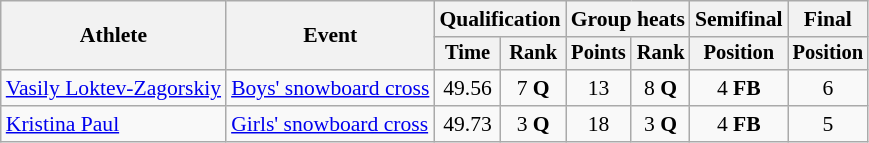<table class="wikitable" style="font-size:90%">
<tr>
<th rowspan=2>Athlete</th>
<th rowspan=2>Event</th>
<th colspan=2>Qualification</th>
<th colspan=2>Group heats</th>
<th>Semifinal</th>
<th>Final</th>
</tr>
<tr style="font-size:95%">
<th>Time</th>
<th>Rank</th>
<th>Points</th>
<th>Rank</th>
<th>Position</th>
<th>Position</th>
</tr>
<tr align=center>
<td align=left><a href='#'>Vasily Loktev-Zagorskiy</a></td>
<td align=left><a href='#'>Boys' snowboard cross</a></td>
<td>49.56</td>
<td>7 <strong>Q</strong></td>
<td>13</td>
<td>8 <strong>Q</strong></td>
<td>4 <strong>FB</strong></td>
<td>6</td>
</tr>
<tr align=center>
<td align=left><a href='#'>Kristina Paul</a></td>
<td align=left><a href='#'>Girls' snowboard cross</a></td>
<td>49.73</td>
<td>3 <strong>Q</strong></td>
<td>18</td>
<td>3 <strong>Q</strong></td>
<td>4 <strong>FB</strong></td>
<td>5</td>
</tr>
</table>
